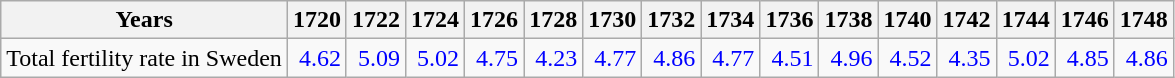<table class="wikitable " style="text-align:right">
<tr>
<th>Years</th>
<th>1720</th>
<th>1722</th>
<th>1724</th>
<th>1726</th>
<th>1728</th>
<th>1730</th>
<th>1732</th>
<th>1734</th>
<th>1736</th>
<th>1738</th>
<th>1740</th>
<th>1742</th>
<th>1744</th>
<th>1746</th>
<th>1748</th>
</tr>
<tr>
<td style="text-align:left;">Total fertility rate in Sweden</td>
<td style="text-align:right; color:blue;">4.62</td>
<td style="text-align:right; color:blue;">5.09</td>
<td style="text-align:right; color:blue;">5.02</td>
<td style="text-align:right; color:blue;">4.75</td>
<td style="text-align:right; color:blue;">4.23</td>
<td style="text-align:right; color:blue;">4.77</td>
<td style="text-align:right; color:blue;">4.86</td>
<td style="text-align:right; color:blue;">4.77</td>
<td style="text-align:right; color:blue;">4.51</td>
<td style="text-align:right; color:blue;">4.96</td>
<td style="text-align:right; color:blue;">4.52</td>
<td style="text-align:right; color:blue;">4.35</td>
<td style="text-align:right; color:blue;">5.02</td>
<td style="text-align:right; color:blue;">4.85</td>
<td style="text-align:right; color:blue;">4.86</td>
</tr>
</table>
